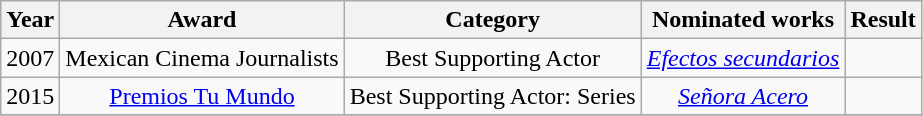<table class="wikitable plainrowheaders" style="text-align:center;">
<tr>
<th scope="col">Year</th>
<th scope="col">Award</th>
<th scope="col">Category</th>
<th scope="col">Nominated works</th>
<th scope="col">Result</th>
</tr>
<tr>
<td rowspan=1>2007</td>
<td rowspan=1>Mexican Cinema Journalists</td>
<td>Best Supporting Actor</td>
<td><em><a href='#'>Efectos secundarios</a></em></td>
<td></td>
</tr>
<tr>
<td rowspan=1>2015</td>
<td rowspan=1><a href='#'>Premios Tu Mundo</a></td>
<td>Best Supporting Actor: Series</td>
<td><em><a href='#'>Señora Acero</a></em></td>
<td></td>
</tr>
<tr>
</tr>
</table>
